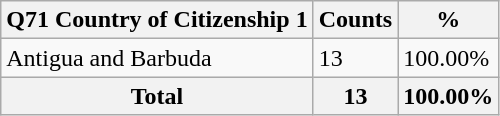<table class="wikitable sortable">
<tr>
<th>Q71 Country of Citizenship 1</th>
<th>Counts</th>
<th>%</th>
</tr>
<tr>
<td>Antigua and Barbuda</td>
<td>13</td>
<td>100.00%</td>
</tr>
<tr>
<th>Total</th>
<th>13</th>
<th>100.00%</th>
</tr>
</table>
